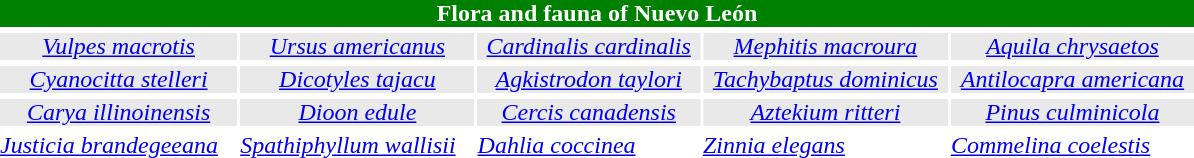<table class="toc" cellpadding="0" cellspacing="2" style="width:800px; float:center">
<tr>
<td colspan="8"  style="text-align:center; background:#green; color:white; font-size:100%; background-color:green;"><strong>Flora and fauna of Nuevo León</strong></td>
</tr>
<tr>
<td style="text-align:center; background:white;"></td>
<td style="text-align:center; background:white;"></td>
<td style="text-align:center; background:white;"></td>
<td style="text-align:center; background:white;"></td>
<td style="text-align:center; background:white;"></td>
</tr>
<tr style="text-align:center; background:#e9e9e9;">
<td><em><a href='#'>Vulpes macrotis</a></em></td>
<td><em><a href='#'>Ursus americanus</a></em></td>
<td><em><a href='#'>Cardinalis cardinalis</a></em></td>
<td><em><a href='#'>Mephitis macroura</a></em></td>
<td><em><a href='#'>Aquila chrysaetos</a></em></td>
</tr>
<tr>
<td style="text-align:center; background:white;"></td>
<td style="text-align:center; background:white;"></td>
<td style="text-align:center; background:white;"></td>
<td style="text-align:center; background:white;"></td>
<td style="text-align:center; background:white;"></td>
</tr>
<tr style="text-align:center; background:#e9e9e9;">
<td><em><a href='#'>Cyanocitta stelleri</a></em></td>
<td><em><a href='#'>Dicotyles tajacu</a></em></td>
<td><em><a href='#'>Agkistrodon taylori</a></em></td>
<td><em><a href='#'>Tachybaptus dominicus</a></em></td>
<td><em><a href='#'>Antilocapra americana</a></em></td>
</tr>
<tr>
<td style="text-align:center; background:white;"></td>
<td style="text-align:center; background:white;"></td>
<td style="text-align:center; background:white;"></td>
<td style="text-align:center; background:white;"></td>
<td style="text-align:center; background:white;"></td>
</tr>
<tr style="text-align:center; background:#e9e9e9;">
<td><em><a href='#'>Carya illinoinensis</a></em></td>
<td><em><a href='#'>Dioon edule</a></em></td>
<td><em><a href='#'>Cercis canadensis</a></em></td>
<td><em><a href='#'>Aztekium ritteri</a></em></td>
<td><em><a href='#'>Pinus culminicola</a></em></td>
</tr>
<tr>
<td></td>
<td></td>
<td></td>
<td></td>
<td></td>
</tr>
<tr>
<td><em><a href='#'>Justicia brandegeeana</a></em></td>
<td><em><a href='#'>Spathiphyllum wallisii</a></em></td>
<td><em><a href='#'>Dahlia coccinea</a></em></td>
<td><em><a href='#'>Zinnia elegans</a></em></td>
<td><em><a href='#'>Commelina coelestis</a></em></td>
</tr>
</table>
